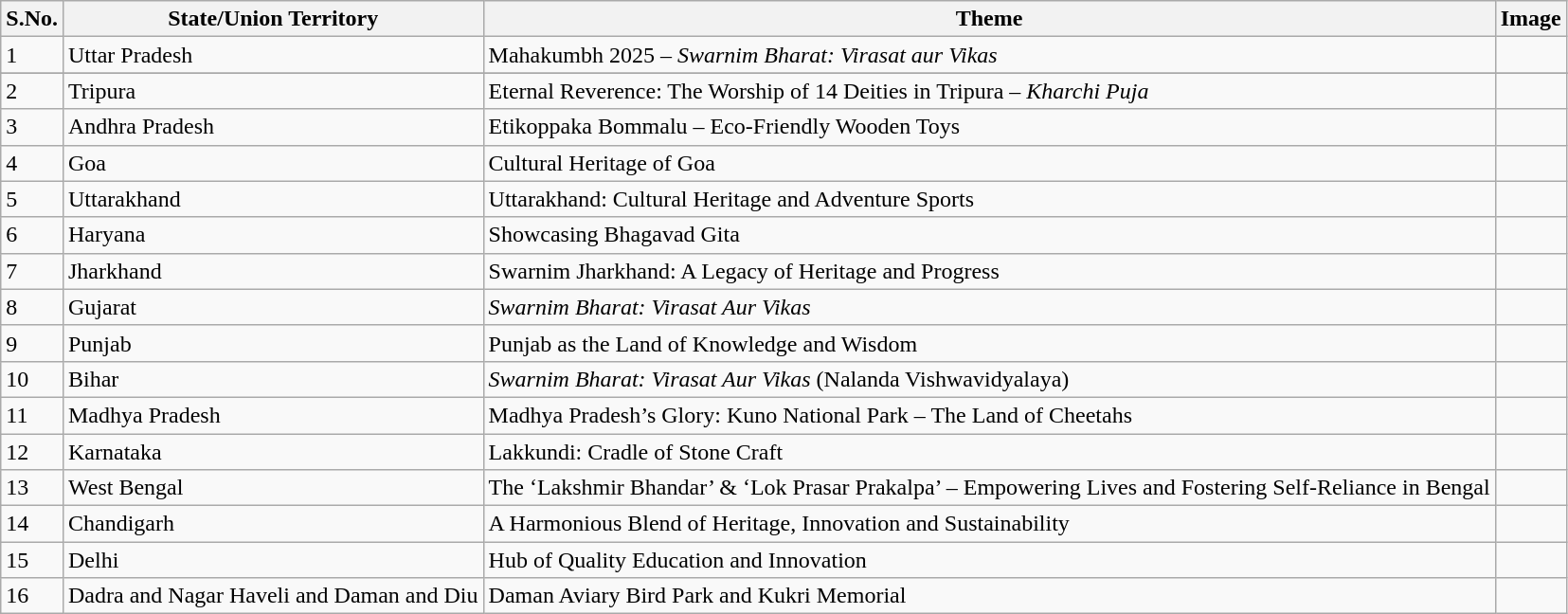<table class="wikitable sortable">
<tr>
<th>S.No.</th>
<th>State/Union Territory</th>
<th>Theme</th>
<th>Image</th>
</tr>
<tr>
<td>1</td>
<td>Uttar Pradesh</td>
<td>Mahakumbh 2025 – <em>Swarnim Bharat: Virasat aur Vikas</em></td>
<td></td>
</tr>
<tr>
</tr>
<tr>
<td>2</td>
<td>Tripura</td>
<td>Eternal Reverence: The Worship of 14 Deities in Tripura – <em>Kharchi Puja</em></td>
<td></td>
</tr>
<tr>
<td>3</td>
<td>Andhra Pradesh</td>
<td>Etikoppaka Bommalu – Eco-Friendly Wooden Toys</td>
<td></td>
</tr>
<tr>
<td>4</td>
<td>Goa</td>
<td>Cultural Heritage of Goa</td>
<td></td>
</tr>
<tr>
<td>5</td>
<td>Uttarakhand</td>
<td>Uttarakhand: Cultural Heritage and Adventure Sports</td>
<td></td>
</tr>
<tr>
<td>6</td>
<td>Haryana</td>
<td>Showcasing Bhagavad Gita</td>
<td></td>
</tr>
<tr>
<td>7</td>
<td>Jharkhand</td>
<td>Swarnim Jharkhand: A Legacy of Heritage and Progress</td>
<td></td>
</tr>
<tr>
<td>8</td>
<td>Gujarat</td>
<td><em>Swarnim Bharat: Virasat Aur Vikas</em></td>
<td></td>
</tr>
<tr>
<td>9</td>
<td>Punjab</td>
<td>Punjab as the Land of Knowledge and Wisdom</td>
<td></td>
</tr>
<tr>
<td>10</td>
<td>Bihar</td>
<td><em>Swarnim Bharat: Virasat Aur Vikas</em> (Nalanda Vishwavidyalaya)</td>
<td></td>
</tr>
<tr>
<td>11</td>
<td>Madhya Pradesh</td>
<td>Madhya Pradesh’s Glory: Kuno National Park – The Land of Cheetahs</td>
<td></td>
</tr>
<tr>
<td>12</td>
<td>Karnataka</td>
<td>Lakkundi: Cradle of Stone Craft</td>
<td></td>
</tr>
<tr>
<td>13</td>
<td>West Bengal</td>
<td>The ‘Lakshmir Bhandar’ & ‘Lok Prasar Prakalpa’ – Empowering Lives and Fostering Self-Reliance in Bengal</td>
<td></td>
</tr>
<tr>
<td>14</td>
<td>Chandigarh</td>
<td>A Harmonious Blend of Heritage, Innovation and Sustainability</td>
<td></td>
</tr>
<tr>
<td>15</td>
<td>Delhi</td>
<td>Hub of Quality Education and Innovation</td>
<td></td>
</tr>
<tr>
<td>16</td>
<td>Dadra and Nagar Haveli and Daman and Diu</td>
<td>Daman Aviary Bird Park and Kukri Memorial</td>
<td></td>
</tr>
</table>
